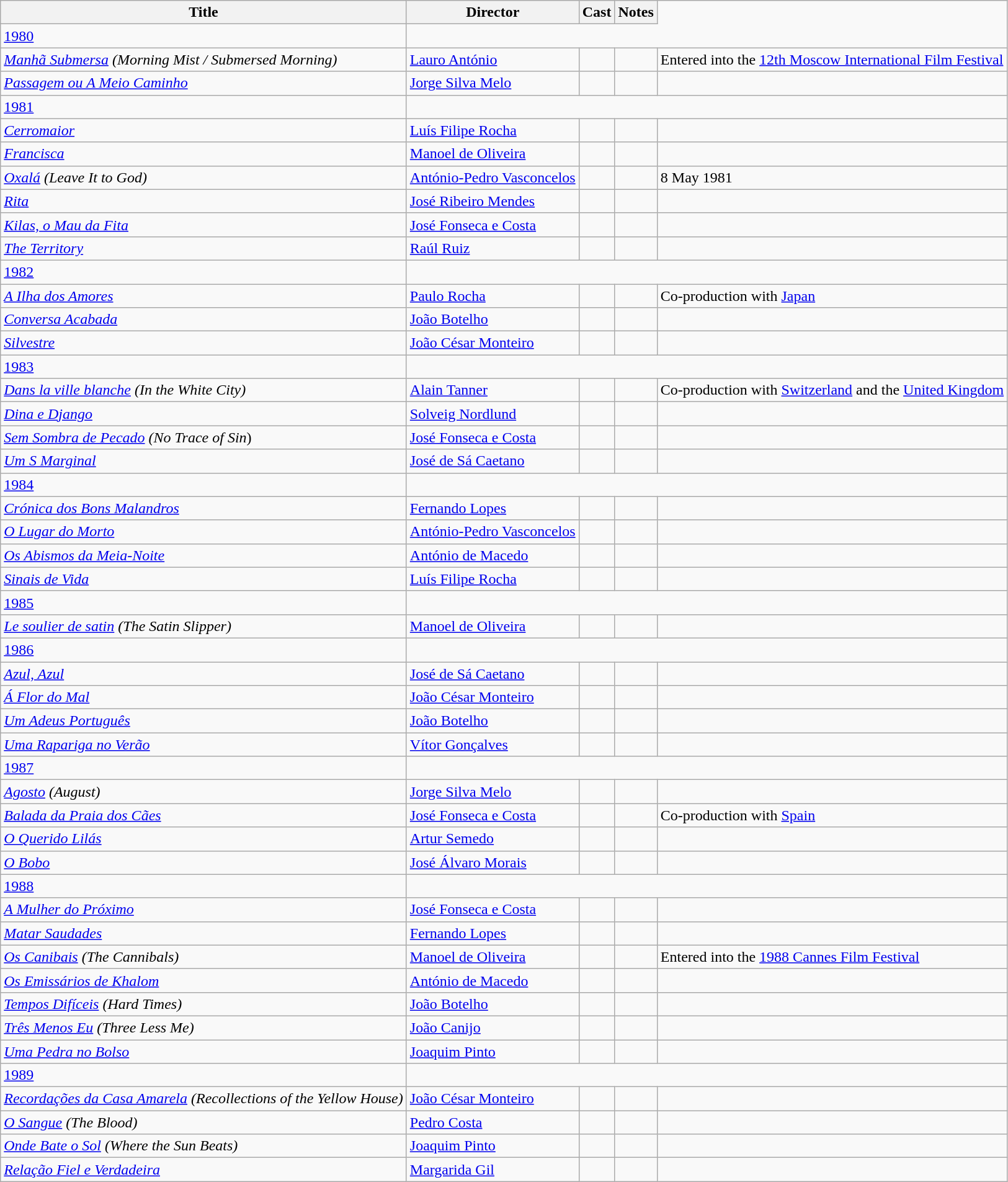<table class="wikitable">
<tr>
<th>Title</th>
<th>Director</th>
<th>Cast</th>
<th>Notes</th>
</tr>
<tr>
<td><a href='#'>1980</a></td>
</tr>
<tr>
<td><em><a href='#'>Manhã Submersa</a></em> <em>(Morning Mist / Submersed Morning)</em></td>
<td><a href='#'>Lauro António</a></td>
<td></td>
<td></td>
<td>Entered into the <a href='#'>12th Moscow International Film Festival</a></td>
</tr>
<tr>
<td><em><a href='#'>Passagem ou A Meio Caminho</a></em></td>
<td><a href='#'>Jorge Silva Melo</a></td>
<td></td>
<td></td>
<td></td>
</tr>
<tr>
<td><a href='#'>1981</a></td>
</tr>
<tr>
<td><em><a href='#'>Cerromaior</a></em></td>
<td><a href='#'>Luís Filipe Rocha</a></td>
<td></td>
<td></td>
<td></td>
</tr>
<tr>
<td><em><a href='#'>Francisca</a></em></td>
<td><a href='#'>Manoel de Oliveira</a></td>
<td></td>
<td></td>
<td></td>
</tr>
<tr>
<td><em><a href='#'>Oxalá</a></em> <em>(Leave It to God)</em></td>
<td><a href='#'>António-Pedro Vasconcelos</a></td>
<td></td>
<td></td>
<td>8 May 1981</td>
</tr>
<tr>
<td><em><a href='#'>Rita</a></em></td>
<td><a href='#'>José Ribeiro Mendes</a></td>
<td></td>
<td></td>
<td></td>
</tr>
<tr>
<td><em><a href='#'>Kilas, o Mau da Fita</a></em></td>
<td><a href='#'>José Fonseca e Costa</a></td>
<td></td>
<td></td>
<td></td>
</tr>
<tr>
<td><em><a href='#'>The Territory</a></em></td>
<td><a href='#'>Raúl Ruiz</a></td>
<td></td>
<td></td>
<td></td>
</tr>
<tr>
<td><a href='#'>1982</a></td>
</tr>
<tr>
<td><em><a href='#'>A Ilha dos Amores</a></em></td>
<td><a href='#'>Paulo Rocha</a></td>
<td></td>
<td></td>
<td>Co-production with <a href='#'>Japan</a></td>
</tr>
<tr>
<td><em><a href='#'>Conversa Acabada</a></em></td>
<td><a href='#'>João Botelho</a></td>
<td></td>
<td></td>
<td></td>
</tr>
<tr>
<td><em><a href='#'>Silvestre</a></em></td>
<td><a href='#'>João César Monteiro</a></td>
<td></td>
<td></td>
<td></td>
</tr>
<tr>
<td><a href='#'>1983</a></td>
</tr>
<tr>
<td><em><a href='#'>Dans la ville blanche</a></em> <em>(In the White City)</em></td>
<td><a href='#'>Alain Tanner</a></td>
<td></td>
<td></td>
<td>Co-production with <a href='#'>Switzerland</a> and the <a href='#'>United Kingdom</a></td>
</tr>
<tr>
<td><em><a href='#'>Dina e Django</a></em></td>
<td><a href='#'>Solveig Nordlund</a></td>
<td></td>
<td></td>
<td></td>
</tr>
<tr>
<td><em><a href='#'>Sem Sombra de Pecado</a></em> <em>(No Trace of Sin</em>)</td>
<td><a href='#'>José Fonseca e Costa</a></td>
<td></td>
<td></td>
<td></td>
</tr>
<tr>
<td><em><a href='#'>Um S Marginal</a></em></td>
<td><a href='#'>José de Sá Caetano</a></td>
<td></td>
<td></td>
<td></td>
</tr>
<tr>
<td><a href='#'>1984</a></td>
</tr>
<tr>
<td><em><a href='#'>Crónica dos Bons Malandros</a></em></td>
<td><a href='#'>Fernando Lopes</a></td>
<td></td>
<td></td>
<td></td>
</tr>
<tr>
<td><em><a href='#'>O Lugar do Morto</a></em></td>
<td><a href='#'>António-Pedro Vasconcelos</a></td>
<td></td>
<td></td>
<td></td>
</tr>
<tr>
<td><em><a href='#'>Os Abismos da Meia-Noite</a></em></td>
<td><a href='#'>António de Macedo</a></td>
<td></td>
<td></td>
<td></td>
</tr>
<tr>
<td><em><a href='#'>Sinais de Vida</a></em></td>
<td><a href='#'>Luís Filipe Rocha</a></td>
<td></td>
<td></td>
<td></td>
</tr>
<tr>
<td><a href='#'>1985</a></td>
</tr>
<tr>
<td><em><a href='#'>Le soulier de satin</a></em> <em>(The Satin Slipper)</em></td>
<td><a href='#'>Manoel de Oliveira</a></td>
<td></td>
<td></td>
<td></td>
</tr>
<tr>
<td><a href='#'>1986</a></td>
</tr>
<tr>
<td><em><a href='#'>Azul, Azul</a></em></td>
<td><a href='#'>José de Sá Caetano</a></td>
<td></td>
<td></td>
<td></td>
</tr>
<tr>
<td><em><a href='#'>Á Flor do Mal</a></em></td>
<td><a href='#'>João César Monteiro</a></td>
<td></td>
<td></td>
<td></td>
</tr>
<tr>
<td><em><a href='#'>Um Adeus Português</a></em></td>
<td><a href='#'>João Botelho</a></td>
<td></td>
<td></td>
<td></td>
</tr>
<tr>
<td><em><a href='#'>Uma Rapariga no Verão</a></em></td>
<td><a href='#'>Vítor Gonçalves</a></td>
<td></td>
<td></td>
<td></td>
</tr>
<tr>
<td><a href='#'>1987</a></td>
</tr>
<tr>
<td><em><a href='#'>Agosto</a></em> <em>(August)</em></td>
<td><a href='#'>Jorge Silva Melo</a></td>
<td></td>
<td></td>
<td></td>
</tr>
<tr>
<td><em><a href='#'>Balada da Praia dos Cães</a></em></td>
<td><a href='#'>José Fonseca e Costa</a></td>
<td></td>
<td></td>
<td>Co-production with <a href='#'>Spain</a></td>
</tr>
<tr>
<td><em><a href='#'>O Querido Lilás</a></em></td>
<td><a href='#'>Artur Semedo</a></td>
<td></td>
<td></td>
<td></td>
</tr>
<tr>
<td><em><a href='#'>O Bobo</a></em></td>
<td><a href='#'>José Álvaro Morais</a></td>
<td></td>
<td></td>
<td></td>
</tr>
<tr>
<td><a href='#'>1988</a></td>
</tr>
<tr>
<td><em><a href='#'>A Mulher do Próximo</a></em></td>
<td><a href='#'>José Fonseca e Costa</a></td>
<td></td>
<td></td>
<td></td>
</tr>
<tr>
<td><em><a href='#'>Matar Saudades</a></em></td>
<td><a href='#'>Fernando Lopes</a></td>
<td></td>
<td></td>
<td></td>
</tr>
<tr>
<td><em><a href='#'>Os Canibais</a></em> <em>(The Cannibals)</em></td>
<td><a href='#'>Manoel de Oliveira</a></td>
<td></td>
<td></td>
<td>Entered into the <a href='#'>1988 Cannes Film Festival</a></td>
</tr>
<tr>
<td><em><a href='#'>Os Emissários de Khalom</a></em></td>
<td><a href='#'>António de Macedo</a></td>
<td></td>
<td></td>
<td></td>
</tr>
<tr>
<td><em><a href='#'>Tempos Difíceis</a></em> <em>(Hard Times)</em></td>
<td><a href='#'>João Botelho</a></td>
<td></td>
<td></td>
<td></td>
</tr>
<tr>
<td><em><a href='#'>Três Menos Eu</a></em> <em>(Three Less Me)</em></td>
<td><a href='#'>João Canijo</a></td>
<td></td>
<td></td>
<td></td>
</tr>
<tr>
<td><em><a href='#'>Uma Pedra no Bolso</a></em></td>
<td><a href='#'>Joaquim Pinto</a></td>
<td></td>
<td></td>
<td></td>
</tr>
<tr>
<td><a href='#'>1989</a></td>
</tr>
<tr>
<td><em><a href='#'>Recordações da Casa Amarela</a></em> <em>(Recollections of the Yellow House)</em></td>
<td><a href='#'>João César Monteiro</a></td>
<td></td>
<td></td>
<td></td>
</tr>
<tr>
<td><em><a href='#'>O Sangue</a></em> <em>(The Blood)</em></td>
<td><a href='#'>Pedro Costa</a></td>
<td></td>
<td></td>
<td></td>
</tr>
<tr>
<td><em><a href='#'>Onde Bate o Sol</a></em> <em>(Where the Sun Beats)</em></td>
<td><a href='#'>Joaquim Pinto</a></td>
<td></td>
<td></td>
<td></td>
</tr>
<tr>
<td><em><a href='#'>Relação Fiel e Verdadeira</a></em></td>
<td><a href='#'>Margarida Gil</a></td>
<td></td>
<td></td>
<td></td>
</tr>
</table>
